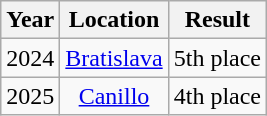<table class="wikitable" style="text-align:center;">
<tr>
<th>Year</th>
<th>Location</th>
<th>Result</th>
</tr>
<tr>
<td>2024</td>
<td> <a href='#'>Bratislava</a></td>
<td>5th place</td>
</tr>
<tr>
<td>2025</td>
<td> <a href='#'>Canillo</a></td>
<td>4th place</td>
</tr>
</table>
